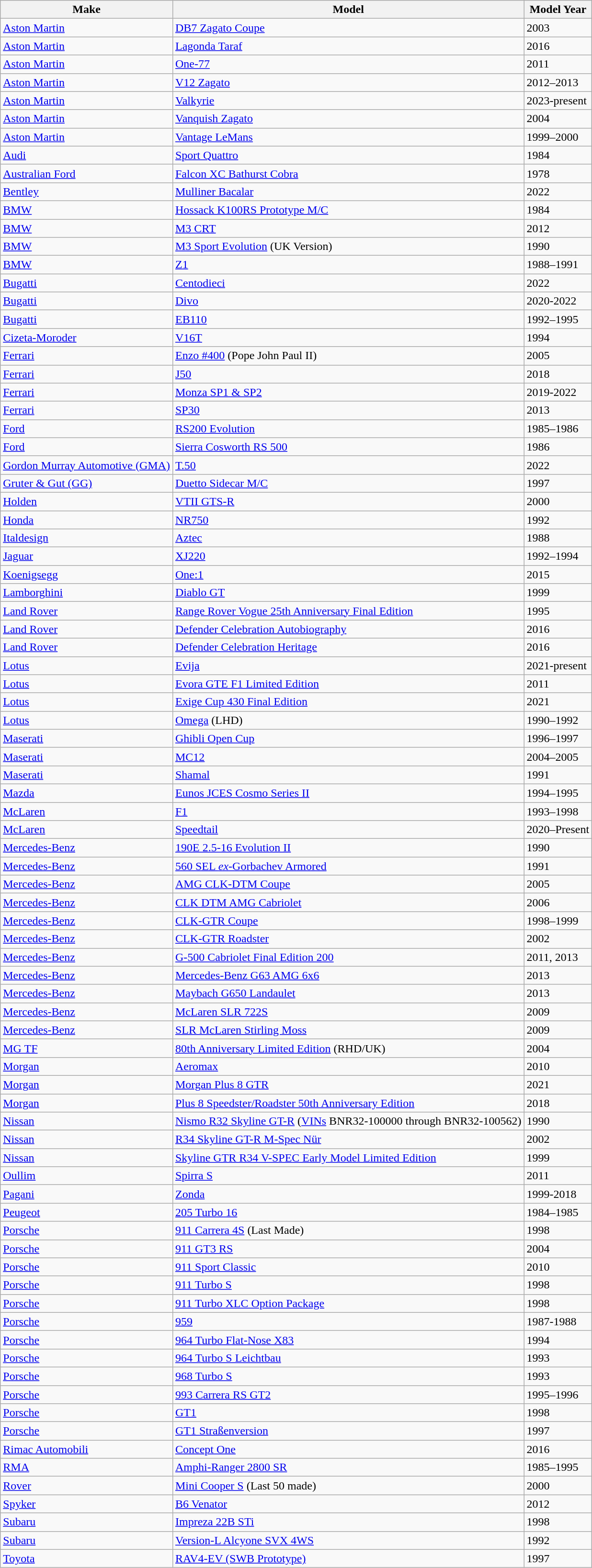<table class="wikitable sortable">
<tr>
<th>Make</th>
<th>Model</th>
<th>Model Year</th>
</tr>
<tr>
<td><a href='#'>Aston Martin</a></td>
<td><a href='#'>DB7 Zagato Coupe</a></td>
<td>2003</td>
</tr>
<tr>
<td><a href='#'>Aston Martin</a></td>
<td><a href='#'>Lagonda Taraf</a></td>
<td>2016</td>
</tr>
<tr>
<td><a href='#'>Aston Martin</a></td>
<td><a href='#'>One-77</a></td>
<td>2011</td>
</tr>
<tr>
<td><a href='#'>Aston Martin</a></td>
<td><a href='#'>V12 Zagato</a></td>
<td>2012–2013</td>
</tr>
<tr>
<td><a href='#'>Aston Martin</a></td>
<td><a href='#'>Valkyrie</a></td>
<td>2023-present</td>
</tr>
<tr>
<td><a href='#'>Aston Martin</a></td>
<td><a href='#'>Vanquish Zagato</a></td>
<td>2004</td>
</tr>
<tr>
<td><a href='#'>Aston Martin</a></td>
<td><a href='#'>Vantage LeMans</a></td>
<td>1999–2000</td>
</tr>
<tr>
<td><a href='#'>Audi</a></td>
<td><a href='#'>Sport Quattro</a></td>
<td>1984</td>
</tr>
<tr>
<td><a href='#'>Australian Ford</a></td>
<td><a href='#'>Falcon XC Bathurst Cobra</a></td>
<td>1978</td>
</tr>
<tr>
<td><a href='#'>Bentley</a></td>
<td><a href='#'>Mulliner Bacalar</a></td>
<td>2022</td>
</tr>
<tr>
<td><a href='#'>BMW</a></td>
<td><a href='#'>Hossack K100RS Prototype M/C</a></td>
<td>1984</td>
</tr>
<tr>
<td><a href='#'>BMW</a></td>
<td><a href='#'>M3 CRT</a></td>
<td>2012</td>
</tr>
<tr>
<td><a href='#'>BMW</a></td>
<td><a href='#'>M3 Sport Evolution</a> (UK Version)</td>
<td>1990</td>
</tr>
<tr>
<td><a href='#'>BMW</a></td>
<td><a href='#'>Z1</a></td>
<td>1988–1991</td>
</tr>
<tr>
<td><a href='#'>Bugatti</a></td>
<td><a href='#'>Centodieci</a></td>
<td>2022</td>
</tr>
<tr>
<td><a href='#'>Bugatti</a></td>
<td><a href='#'>Divo</a></td>
<td>2020-2022</td>
</tr>
<tr>
<td><a href='#'>Bugatti</a></td>
<td><a href='#'>EB110</a></td>
<td>1992–1995</td>
</tr>
<tr>
<td><a href='#'>Cizeta-Moroder</a></td>
<td><a href='#'>V16T</a></td>
<td>1994</td>
</tr>
<tr>
<td><a href='#'>Ferrari</a></td>
<td><a href='#'>Enzo #400</a> (Pope John Paul II)</td>
<td>2005</td>
</tr>
<tr>
<td><a href='#'>Ferrari</a></td>
<td><a href='#'>J50</a></td>
<td>2018</td>
</tr>
<tr>
<td><a href='#'>Ferrari</a></td>
<td><a href='#'>Monza SP1 & SP2</a></td>
<td>2019-2022</td>
</tr>
<tr>
<td><a href='#'>Ferrari</a></td>
<td><a href='#'>SP30</a></td>
<td>2013</td>
</tr>
<tr>
<td><a href='#'>Ford</a></td>
<td><a href='#'>RS200 Evolution</a></td>
<td>1985–1986</td>
</tr>
<tr>
<td><a href='#'>Ford</a></td>
<td><a href='#'>Sierra Cosworth RS 500</a></td>
<td>1986</td>
</tr>
<tr>
<td><a href='#'>Gordon Murray Automotive (GMA)</a></td>
<td><a href='#'>T.50</a></td>
<td>2022</td>
</tr>
<tr>
<td><a href='#'>Gruter & Gut (GG)</a></td>
<td><a href='#'>Duetto Sidecar M/C</a></td>
<td>1997</td>
</tr>
<tr>
<td><a href='#'>Holden</a></td>
<td><a href='#'>VTII GTS-R</a></td>
<td>2000</td>
</tr>
<tr>
<td><a href='#'>Honda</a></td>
<td><a href='#'>NR750</a></td>
<td>1992</td>
</tr>
<tr>
<td><a href='#'>Italdesign</a></td>
<td><a href='#'>Aztec</a></td>
<td>1988</td>
</tr>
<tr>
<td><a href='#'>Jaguar</a></td>
<td><a href='#'>XJ220</a></td>
<td>1992–1994</td>
</tr>
<tr>
<td><a href='#'>Koenigsegg</a></td>
<td><a href='#'>One:1</a></td>
<td>2015</td>
</tr>
<tr>
<td><a href='#'>Lamborghini</a></td>
<td><a href='#'>Diablo GT</a></td>
<td>1999</td>
</tr>
<tr>
<td><a href='#'>Land Rover</a></td>
<td><a href='#'>Range Rover Vogue 25th Anniversary Final Edition</a></td>
<td>1995</td>
</tr>
<tr>
<td><a href='#'>Land Rover</a></td>
<td><a href='#'>Defender Celebration Autobiography</a></td>
<td>2016</td>
</tr>
<tr>
<td><a href='#'>Land Rover</a></td>
<td><a href='#'>Defender Celebration Heritage</a></td>
<td>2016</td>
</tr>
<tr>
<td><a href='#'>Lotus</a></td>
<td><a href='#'>Evija</a></td>
<td>2021-present</td>
</tr>
<tr>
<td><a href='#'>Lotus</a></td>
<td><a href='#'>Evora GTE F1 Limited Edition</a></td>
<td>2011</td>
</tr>
<tr>
<td><a href='#'>Lotus</a></td>
<td><a href='#'>Exige Cup 430 Final Edition</a></td>
<td>2021</td>
</tr>
<tr>
<td><a href='#'>Lotus</a></td>
<td><a href='#'>Omega</a> (LHD)</td>
<td>1990–1992</td>
</tr>
<tr>
<td><a href='#'>Maserati</a></td>
<td><a href='#'>Ghibli Open Cup</a></td>
<td>1996–1997</td>
</tr>
<tr>
<td><a href='#'>Maserati</a></td>
<td><a href='#'>MC12</a></td>
<td>2004–2005</td>
</tr>
<tr>
<td><a href='#'>Maserati</a></td>
<td><a href='#'>Shamal</a></td>
<td>1991</td>
</tr>
<tr>
<td><a href='#'>Mazda</a></td>
<td><a href='#'>Eunos JCES Cosmo Series II</a></td>
<td>1994–1995</td>
</tr>
<tr>
<td><a href='#'>McLaren</a></td>
<td><a href='#'>F1</a></td>
<td>1993–1998</td>
</tr>
<tr>
<td><a href='#'>McLaren</a></td>
<td><a href='#'>Speedtail</a></td>
<td>2020–Present</td>
</tr>
<tr>
<td><a href='#'>Mercedes-Benz</a></td>
<td><a href='#'>190E 2.5-16 Evolution II</a></td>
<td>1990</td>
</tr>
<tr>
<td><a href='#'>Mercedes-Benz</a></td>
<td><a href='#'>560 SEL <em>ex</em>-Gorbachev Armored</a></td>
<td>1991</td>
</tr>
<tr>
<td><a href='#'>Mercedes-Benz</a></td>
<td><a href='#'>AMG CLK-DTM Coupe</a></td>
<td>2005</td>
</tr>
<tr>
<td><a href='#'>Mercedes-Benz</a></td>
<td><a href='#'>CLK DTM AMG Cabriolet</a></td>
<td>2006</td>
</tr>
<tr>
<td><a href='#'>Mercedes-Benz</a></td>
<td><a href='#'>CLK-GTR Coupe</a></td>
<td>1998–1999</td>
</tr>
<tr>
<td><a href='#'>Mercedes-Benz</a></td>
<td><a href='#'>CLK-GTR Roadster</a></td>
<td>2002</td>
</tr>
<tr>
<td><a href='#'>Mercedes-Benz</a></td>
<td><a href='#'>G-500 Cabriolet Final Edition 200</a></td>
<td>2011, 2013</td>
</tr>
<tr>
<td><a href='#'>Mercedes-Benz</a></td>
<td><a href='#'>Mercedes-Benz G63 AMG 6x6</a></td>
<td>2013</td>
</tr>
<tr>
<td><a href='#'>Mercedes-Benz</a></td>
<td><a href='#'>Maybach G650 Landaulet</a></td>
<td>2013</td>
</tr>
<tr>
<td><a href='#'>Mercedes-Benz</a></td>
<td><a href='#'>McLaren SLR 722S</a></td>
<td>2009</td>
</tr>
<tr>
<td><a href='#'>Mercedes-Benz</a></td>
<td><a href='#'>SLR McLaren Stirling Moss</a></td>
<td>2009</td>
</tr>
<tr>
<td><a href='#'>MG TF</a></td>
<td><a href='#'>80th Anniversary Limited Edition</a> (RHD/UK)</td>
<td>2004</td>
</tr>
<tr>
<td><a href='#'>Morgan</a></td>
<td><a href='#'>Aeromax</a></td>
<td>2010</td>
</tr>
<tr>
<td><a href='#'>Morgan</a></td>
<td><a href='#'>Morgan Plus 8 GTR</a></td>
<td>2021</td>
</tr>
<tr>
<td><a href='#'>Morgan</a></td>
<td><a href='#'>Plus 8 Speedster/Roadster 50th Anniversary Edition</a></td>
<td>2018</td>
</tr>
<tr>
<td><a href='#'>Nissan</a></td>
<td><a href='#'>Nismo R32 Skyline GT-R</a> (<a href='#'>VINs</a> BNR32-100000 through BNR32-100562)</td>
<td>1990</td>
</tr>
<tr>
<td><a href='#'>Nissan</a></td>
<td><a href='#'>R34 Skyline GT-R M-Spec Nür</a></td>
<td>2002</td>
</tr>
<tr>
<td><a href='#'>Nissan</a></td>
<td><a href='#'>Skyline GTR R34 V-SPEC Early Model Limited Edition</a></td>
<td>1999</td>
</tr>
<tr>
<td><a href='#'>Oullim</a></td>
<td><a href='#'>Spirra S</a></td>
<td>2011</td>
</tr>
<tr>
<td><a href='#'>Pagani</a></td>
<td><a href='#'>Zonda</a></td>
<td>1999-2018</td>
</tr>
<tr>
<td><a href='#'>Peugeot</a></td>
<td><a href='#'>205 Turbo 16</a></td>
<td>1984–1985</td>
</tr>
<tr>
<td><a href='#'>Porsche</a></td>
<td><a href='#'>911 Carrera 4S</a> (Last Made)</td>
<td>1998</td>
</tr>
<tr>
<td><a href='#'>Porsche</a></td>
<td><a href='#'>911 GT3 RS</a></td>
<td>2004</td>
</tr>
<tr>
<td><a href='#'>Porsche</a></td>
<td><a href='#'>911 Sport Classic</a></td>
<td>2010</td>
</tr>
<tr>
<td><a href='#'>Porsche</a></td>
<td><a href='#'>911 Turbo S</a></td>
<td>1998</td>
</tr>
<tr>
<td><a href='#'>Porsche</a></td>
<td><a href='#'>911 Turbo XLC Option Package</a></td>
<td>1998</td>
</tr>
<tr>
<td><a href='#'>Porsche</a></td>
<td><a href='#'>959</a></td>
<td>1987-1988</td>
</tr>
<tr>
<td><a href='#'>Porsche</a></td>
<td><a href='#'>964 Turbo Flat-Nose X83</a></td>
<td>1994</td>
</tr>
<tr>
<td><a href='#'>Porsche</a></td>
<td><a href='#'>964 Turbo S Leichtbau</a></td>
<td>1993</td>
</tr>
<tr>
<td><a href='#'>Porsche</a></td>
<td><a href='#'>968 Turbo S</a></td>
<td>1993</td>
</tr>
<tr>
<td><a href='#'>Porsche</a></td>
<td><a href='#'>993 Carrera RS GT2</a></td>
<td>1995–1996</td>
</tr>
<tr>
<td><a href='#'>Porsche</a></td>
<td><a href='#'>GT1</a></td>
<td>1998</td>
</tr>
<tr>
<td><a href='#'>Porsche</a></td>
<td><a href='#'>GT1 Straßenversion</a></td>
<td>1997</td>
</tr>
<tr>
<td><a href='#'>Rimac Automobili</a></td>
<td><a href='#'>Concept One</a></td>
<td>2016</td>
</tr>
<tr>
<td><a href='#'>RMA</a></td>
<td><a href='#'>Amphi-Ranger 2800 SR</a></td>
<td>1985–1995</td>
</tr>
<tr>
<td><a href='#'>Rover</a></td>
<td><a href='#'>Mini Cooper S</a> (Last 50 made)</td>
<td>2000</td>
</tr>
<tr>
<td><a href='#'>Spyker</a></td>
<td><a href='#'>B6 Venator</a></td>
<td>2012</td>
</tr>
<tr>
<td><a href='#'>Subaru</a></td>
<td><a href='#'>Impreza 22B STi</a></td>
<td>1998</td>
</tr>
<tr>
<td><a href='#'>Subaru</a></td>
<td><a href='#'>Version-L Alcyone SVX 4WS</a></td>
<td>1992</td>
</tr>
<tr>
<td><a href='#'>Toyota</a></td>
<td><a href='#'>RAV4-EV (SWB Prototype)</a></td>
<td>1997</td>
</tr>
</table>
